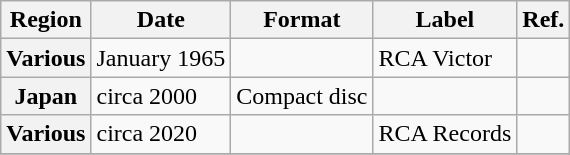<table class="wikitable plainrowheaders">
<tr>
<th scope="col">Region</th>
<th scope="col">Date</th>
<th scope="col">Format</th>
<th scope="col">Label</th>
<th scope="col">Ref.</th>
</tr>
<tr>
<th scope="row">Various</th>
<td>January 1965</td>
<td></td>
<td>RCA Victor</td>
<td></td>
</tr>
<tr>
<th scope="row">Japan</th>
<td>circa 2000</td>
<td>Compact disc</td>
<td></td>
<td></td>
</tr>
<tr>
<th scope="row">Various</th>
<td>circa 2020</td>
<td></td>
<td>RCA Records</td>
<td></td>
</tr>
<tr>
</tr>
</table>
